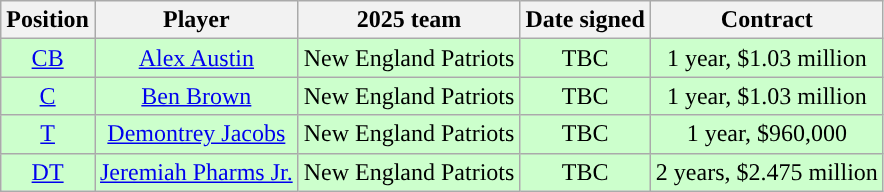<table class="wikitable" style="text-align:center">
<tr>
<th>Position</th>
<th>Player</th>
<th>2025 team</th>
<th>Date signed</th>
<th>Contract</th>
</tr>
<tr style="background:#cfc;">
<td><a href='#'>CB</a></td>
<td><a href='#'>Alex Austin</a></td>
<td>New England Patriots</td>
<td>TBC</td>
<td>1 year, $1.03 million</td>
</tr>
<tr style="background:#cfc;">
<td><a href='#'>C</a></td>
<td><a href='#'>Ben Brown</a></td>
<td>New England Patriots</td>
<td>TBC</td>
<td>1 year, $1.03 million</td>
</tr>
<tr style="background:#cfc;">
<td><a href='#'>T</a></td>
<td><a href='#'>Demontrey Jacobs</a></td>
<td>New England Patriots</td>
<td>TBC</td>
<td>1 year, $960,000</td>
</tr>
<tr style="background:#cfc;">
<td><a href='#'>DT</a></td>
<td><a href='#'>Jeremiah Pharms Jr.</a></td>
<td>New England Patriots</td>
<td>TBC</td>
<td>2 years, $2.475 million</td>
</tr>
</table>
